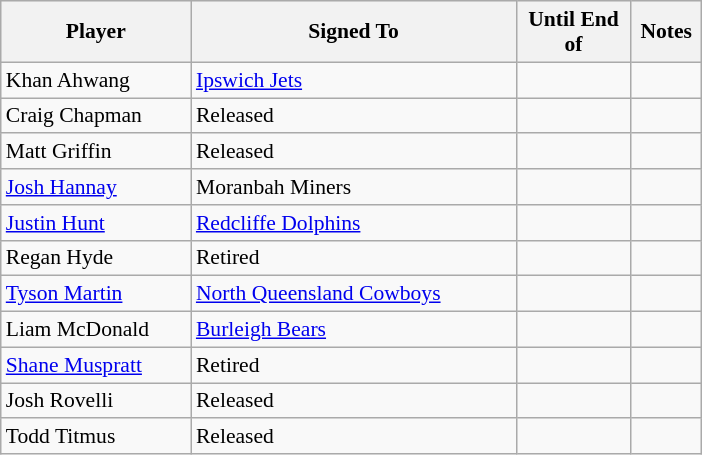<table class="wikitable" style="font-size:90%">
<tr style="background:#efefef;">
<th style="width:120px;">Player</th>
<th style="width:210px;">Signed To</th>
<th style="width:70px;">Until End of</th>
<th style="width:40px;">Notes</th>
</tr>
<tr>
<td>Khan Ahwang</td>
<td> <a href='#'>Ipswich Jets</a></td>
<td></td>
<td></td>
</tr>
<tr>
<td>Craig Chapman</td>
<td>Released</td>
<td></td>
<td></td>
</tr>
<tr>
<td>Matt Griffin</td>
<td>Released</td>
<td></td>
<td></td>
</tr>
<tr>
<td><a href='#'>Josh Hannay</a></td>
<td> Moranbah Miners</td>
<td></td>
<td></td>
</tr>
<tr>
<td><a href='#'>Justin Hunt</a></td>
<td> <a href='#'>Redcliffe Dolphins</a></td>
<td></td>
<td></td>
</tr>
<tr>
<td>Regan Hyde</td>
<td>Retired</td>
<td></td>
<td></td>
</tr>
<tr>
<td><a href='#'>Tyson Martin</a></td>
<td> <a href='#'>North Queensland Cowboys</a></td>
<td></td>
<td></td>
</tr>
<tr>
<td>Liam McDonald</td>
<td> <a href='#'>Burleigh Bears</a></td>
<td></td>
<td></td>
</tr>
<tr>
<td><a href='#'>Shane Muspratt</a></td>
<td>Retired</td>
<td></td>
<td></td>
</tr>
<tr>
<td>Josh Rovelli</td>
<td>Released</td>
<td></td>
<td></td>
</tr>
<tr>
<td>Todd Titmus</td>
<td>Released</td>
<td></td>
<td></td>
</tr>
</table>
